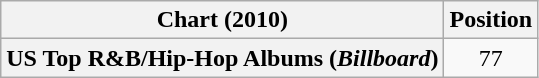<table class="wikitable plainrowheaders" style="text-align:center;">
<tr>
<th>Chart (2010)</th>
<th>Position</th>
</tr>
<tr>
<th scope="row">US Top R&B/Hip-Hop Albums (<em>Billboard</em>)</th>
<td>77</td>
</tr>
</table>
